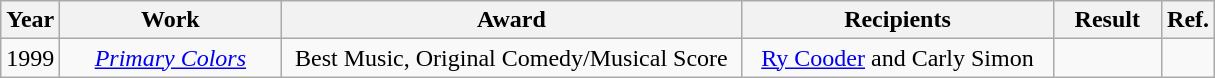<table class="wikitable">
<tr>
<th style="width:25px;">Year</th>
<th style="width:140px;">Work</th>
<th style="width:300px;">Award</th>
<th style="width:200px;">Recipients</th>
<th width="65">Result</th>
<th width="20">Ref.</th>
</tr>
<tr>
<td>1999</td>
<td align="center"><em><a href='#'>Primary Colors</a></em></td>
<td align="center">Best Music, Original Comedy/Musical Score</td>
<td align="center"><a href='#'>Ry Cooder</a> and Carly Simon</td>
<td></td>
<td align="center"></td>
</tr>
</table>
